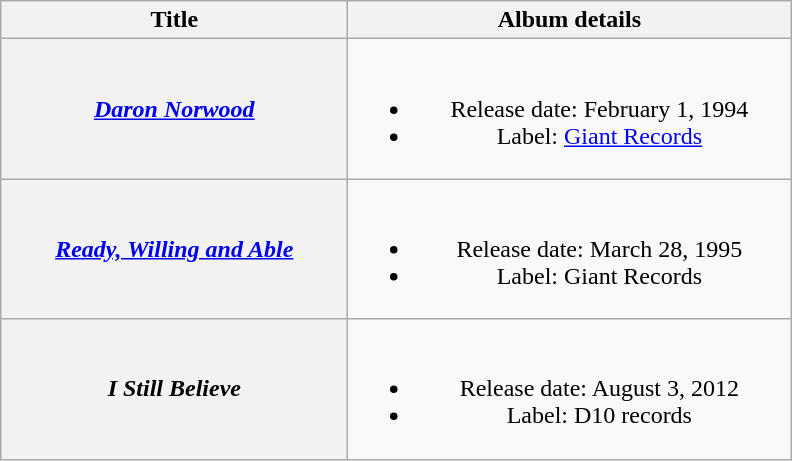<table class="wikitable plainrowheaders" style="text-align:center;">
<tr>
<th style="width:14em;">Title</th>
<th style="width:18em;">Album details</th>
</tr>
<tr>
<th scope="row"><em><a href='#'>Daron Norwood</a></em></th>
<td><br><ul><li>Release date: February 1, 1994</li><li>Label: <a href='#'>Giant Records</a></li></ul></td>
</tr>
<tr>
<th scope="row"><em><a href='#'>Ready, Willing and Able</a></em></th>
<td><br><ul><li>Release date: March 28, 1995</li><li>Label: Giant Records</li></ul></td>
</tr>
<tr>
<th scope="row"><em>I Still Believe</em></th>
<td><br><ul><li>Release date: August 3, 2012</li><li>Label: D10 records</li></ul></td>
</tr>
</table>
